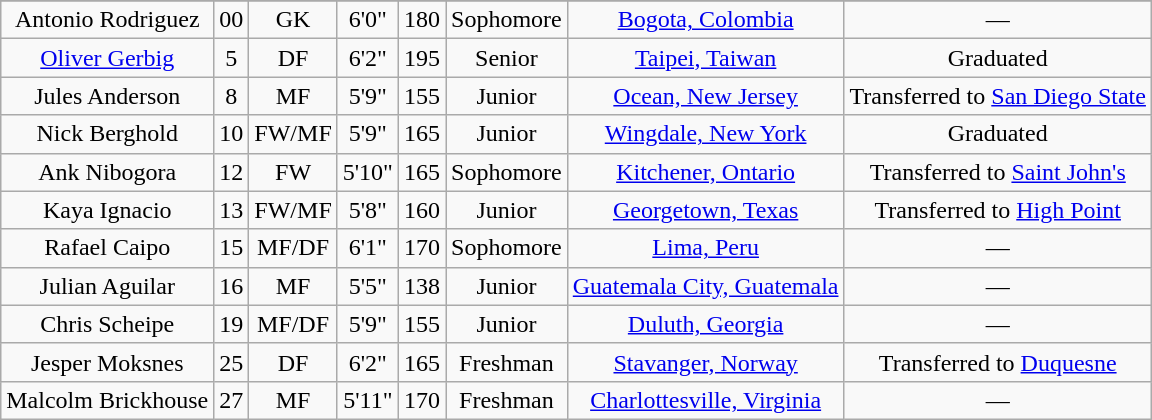<table class="wikitable sortable" border="1" style="text-align:center;">
<tr align=center>
</tr>
<tr>
<td>Antonio Rodriguez</td>
<td>00</td>
<td>GK</td>
<td>6'0"</td>
<td>180</td>
<td>Sophomore</td>
<td><a href='#'>Bogota, Colombia</a></td>
<td>—</td>
</tr>
<tr>
<td><a href='#'>Oliver Gerbig</a></td>
<td>5</td>
<td>DF</td>
<td>6'2"</td>
<td>195</td>
<td>Senior</td>
<td><a href='#'>Taipei, Taiwan</a></td>
<td>Graduated</td>
</tr>
<tr>
<td>Jules Anderson</td>
<td>8</td>
<td>MF</td>
<td>5'9"</td>
<td>155</td>
<td>Junior</td>
<td><a href='#'>Ocean, New Jersey</a></td>
<td>Transferred to <a href='#'>San Diego State</a></td>
</tr>
<tr>
<td>Nick Berghold</td>
<td>10</td>
<td>FW/MF</td>
<td>5'9"</td>
<td>165</td>
<td> Junior</td>
<td><a href='#'>Wingdale, New York</a></td>
<td>Graduated</td>
</tr>
<tr>
<td>Ank Nibogora</td>
<td>12</td>
<td>FW</td>
<td>5'10"</td>
<td>165</td>
<td>Sophomore</td>
<td><a href='#'>Kitchener, Ontario</a></td>
<td>Transferred to <a href='#'>Saint John's</a></td>
</tr>
<tr>
<td>Kaya Ignacio</td>
<td>13</td>
<td>FW/MF</td>
<td>5'8"</td>
<td>160</td>
<td>Junior</td>
<td><a href='#'>Georgetown, Texas</a></td>
<td>Transferred to <a href='#'>High Point</a></td>
</tr>
<tr>
<td>Rafael Caipo</td>
<td>15</td>
<td>MF/DF</td>
<td>6'1"</td>
<td>170</td>
<td>Sophomore</td>
<td><a href='#'>Lima, Peru</a></td>
<td>—</td>
</tr>
<tr>
<td>Julian Aguilar</td>
<td>16</td>
<td>MF</td>
<td>5'5"</td>
<td>138</td>
<td>Junior</td>
<td><a href='#'>Guatemala City, Guatemala</a></td>
<td>—</td>
</tr>
<tr>
<td>Chris Scheipe</td>
<td>19</td>
<td>MF/DF</td>
<td>5'9"</td>
<td>155</td>
<td>Junior</td>
<td><a href='#'>Duluth, Georgia</a></td>
<td>—</td>
</tr>
<tr>
<td>Jesper Moksnes</td>
<td>25</td>
<td>DF</td>
<td>6'2"</td>
<td>165</td>
<td>Freshman</td>
<td><a href='#'>Stavanger, Norway</a></td>
<td>Transferred to <a href='#'>Duquesne</a></td>
</tr>
<tr>
<td>Malcolm Brickhouse</td>
<td>27</td>
<td>MF</td>
<td>5'11"</td>
<td>170</td>
<td>Freshman</td>
<td><a href='#'>Charlottesville, Virginia</a></td>
<td>—</td>
</tr>
</table>
